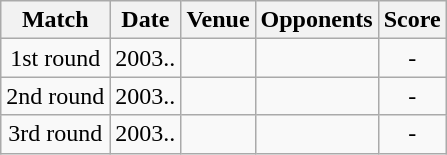<table class="wikitable" style="text-align:center;">
<tr>
<th>Match</th>
<th>Date</th>
<th>Venue</th>
<th>Opponents</th>
<th>Score</th>
</tr>
<tr>
<td>1st round</td>
<td>2003..</td>
<td></td>
<td></td>
<td>-</td>
</tr>
<tr>
<td>2nd round</td>
<td>2003..</td>
<td></td>
<td></td>
<td>-</td>
</tr>
<tr>
<td>3rd round</td>
<td>2003..</td>
<td></td>
<td></td>
<td>-</td>
</tr>
</table>
